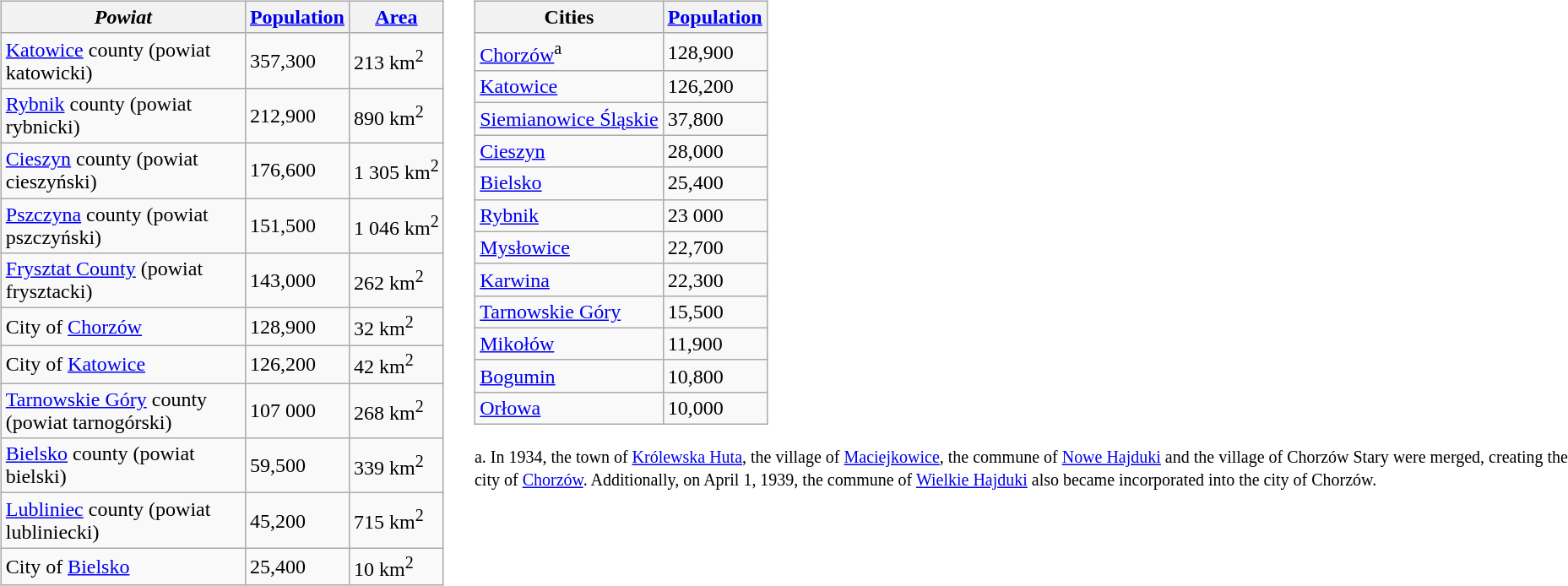<table>
<tr>
<td valign=top><br><table class="wikitable">
<tr>
<th><em>Powiat</em></th>
<th><a href='#'>Population</a></th>
<th><a href='#'>Area</a></th>
</tr>
<tr>
<td><a href='#'>Katowice</a> county (powiat katowicki)</td>
<td>357,300</td>
<td>213 km<sup>2</sup></td>
</tr>
<tr>
<td><a href='#'>Rybnik</a> county (powiat rybnicki)</td>
<td>212,900</td>
<td>890 km<sup>2</sup></td>
</tr>
<tr>
<td><a href='#'>Cieszyn</a> county (powiat cieszyński)</td>
<td>176,600</td>
<td>1 305 km<sup>2</sup></td>
</tr>
<tr>
<td><a href='#'>Pszczyna</a> county (powiat pszczyński)</td>
<td>151,500</td>
<td>1 046 km<sup>2</sup></td>
</tr>
<tr>
<td><a href='#'>Frysztat County</a> (powiat frysztacki)</td>
<td>143,000</td>
<td>262 km<sup>2</sup></td>
</tr>
<tr>
<td>City of <a href='#'>Chorzów</a></td>
<td>128,900</td>
<td>32 km<sup>2</sup></td>
</tr>
<tr>
<td>City of <a href='#'>Katowice</a></td>
<td>126,200</td>
<td>42 km<sup>2</sup></td>
</tr>
<tr>
<td><a href='#'>Tarnowskie Góry</a> county (powiat tarnogórski)</td>
<td>107 000</td>
<td>268 km<sup>2</sup></td>
</tr>
<tr>
<td><a href='#'>Bielsko</a> county (powiat bielski)</td>
<td>59,500</td>
<td>339 km<sup>2</sup></td>
</tr>
<tr>
<td><a href='#'>Lubliniec</a> county (powiat lubliniecki)</td>
<td>45,200</td>
<td>715 km<sup>2</sup></td>
</tr>
<tr>
<td>City of <a href='#'>Bielsko</a></td>
<td>25,400</td>
<td>10 km<sup>2</sup></td>
</tr>
</table>
</td>
<td valign=top></td>
<td valign=top><br><table class="wikitable">
<tr>
<th>Cities</th>
<th><a href='#'>Population</a></th>
</tr>
<tr>
<td><a href='#'>Chorzów</a><sup>a</sup></td>
<td>128,900</td>
</tr>
<tr>
<td><a href='#'>Katowice</a></td>
<td>126,200</td>
</tr>
<tr>
<td><a href='#'>Siemianowice Śląskie</a></td>
<td>37,800</td>
</tr>
<tr>
<td><a href='#'>Cieszyn</a></td>
<td>28,000</td>
</tr>
<tr>
<td><a href='#'>Bielsko</a></td>
<td>25,400</td>
</tr>
<tr>
<td><a href='#'>Rybnik</a></td>
<td>23 000</td>
</tr>
<tr>
<td><a href='#'>Mysłowice</a></td>
<td>22,700</td>
</tr>
<tr>
<td><a href='#'>Karwina</a></td>
<td>22,300</td>
</tr>
<tr>
<td><a href='#'>Tarnowskie Góry</a></td>
<td>15,500</td>
</tr>
<tr>
<td><a href='#'>Mikołów</a></td>
<td>11,900</td>
</tr>
<tr>
<td><a href='#'>Bogumin</a></td>
<td>10,800</td>
</tr>
<tr>
<td><a href='#'>Orłowa</a></td>
<td>10,000</td>
</tr>
</table>
<small>a. In 1934, the town of <a href='#'>Królewska Huta</a>, the village of <a href='#'>Maciejkowice</a>, the commune of <a href='#'>Nowe Hajduki</a> and the village of Chorzów Stary were merged, creating the city of <a href='#'>Chorzów</a>. Additionally, on April 1, 1939, the commune of <a href='#'>Wielkie Hajduki</a> also became incorporated into the city of Chorzów.</small>
</td>
</tr>
</table>
